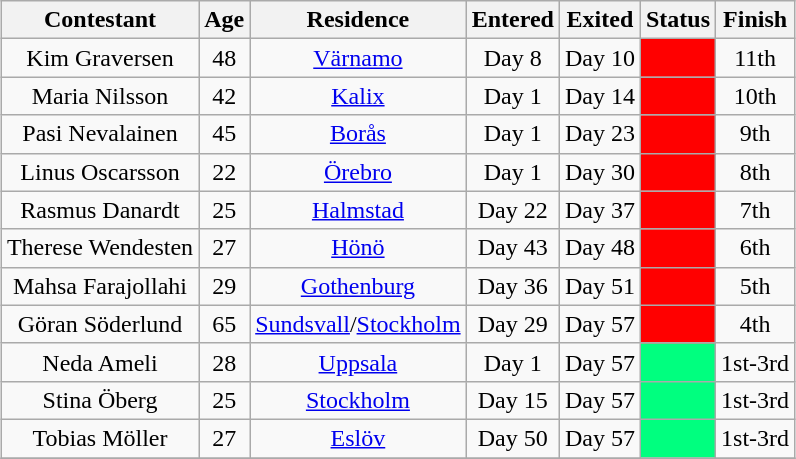<table class="wikitable sortable" style="margin:auto; text-align:center">
<tr>
<th>Contestant</th>
<th>Age</th>
<th>Residence</th>
<th>Entered</th>
<th>Exited</th>
<th>Status</th>
<th>Finish</th>
</tr>
<tr>
<td>Kim Graversen</td>
<td>48</td>
<td><a href='#'>Värnamo</a></td>
<td>Day 8</td>
<td>Day 10</td>
<td style="background:#ff0000;"></td>
<td>11th</td>
</tr>
<tr>
<td>Maria Nilsson</td>
<td>42</td>
<td><a href='#'>Kalix</a></td>
<td>Day 1</td>
<td>Day 14</td>
<td style="background:#ff0000;"></td>
<td>10th</td>
</tr>
<tr>
<td>Pasi Nevalainen</td>
<td>45</td>
<td><a href='#'>Borås</a></td>
<td>Day 1</td>
<td>Day 23</td>
<td style="background:#ff0000;"></td>
<td>9th</td>
</tr>
<tr>
<td>Linus Oscarsson</td>
<td>22</td>
<td><a href='#'>Örebro</a></td>
<td>Day 1</td>
<td>Day 30</td>
<td style="background:#ff0000;"></td>
<td>8th</td>
</tr>
<tr>
<td>Rasmus Danardt</td>
<td>25</td>
<td><a href='#'>Halmstad</a></td>
<td>Day 22</td>
<td>Day 37</td>
<td style="background:#ff0000;"></td>
<td>7th</td>
</tr>
<tr>
<td>Therese Wendesten</td>
<td>27</td>
<td><a href='#'>Hönö</a></td>
<td>Day 43</td>
<td>Day 48</td>
<td style="background:#ff0000;"></td>
<td>6th</td>
</tr>
<tr>
<td>Mahsa Farajollahi</td>
<td>29</td>
<td><a href='#'>Gothenburg</a></td>
<td>Day 36</td>
<td>Day 51</td>
<td style="background:#ff0000;"></td>
<td>5th</td>
</tr>
<tr>
<td>Göran Söderlund</td>
<td>65</td>
<td><a href='#'>Sundsvall</a>/<a href='#'>Stockholm</a></td>
<td>Day 29</td>
<td>Day 57</td>
<td style="background:#ff0000;"></td>
<td>4th</td>
</tr>
<tr>
<td>Neda Ameli</td>
<td>28</td>
<td><a href='#'>Uppsala</a></td>
<td>Day 1</td>
<td>Day 57</td>
<td style="background:#00FF7F;"></td>
<td>1st-3rd</td>
</tr>
<tr>
<td>Stina Öberg</td>
<td>25</td>
<td><a href='#'>Stockholm</a></td>
<td>Day 15</td>
<td>Day 57</td>
<td style="background:#00FF7F;"></td>
<td>1st-3rd</td>
</tr>
<tr>
<td>Tobias Möller</td>
<td>27</td>
<td><a href='#'>Eslöv</a></td>
<td>Day 50</td>
<td>Day 57</td>
<td style="background:#00FF7F;"></td>
<td>1st-3rd</td>
</tr>
<tr>
</tr>
</table>
